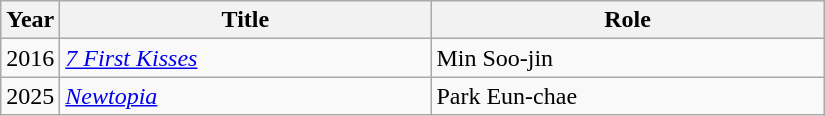<table class="wikitable" style="width:550px">
<tr>
<th width=10>Year</th>
<th>Title</th>
<th>Role</th>
</tr>
<tr>
<td>2016</td>
<td><em><a href='#'>7 First Kisses</a></em></td>
<td>Min Soo-jin</td>
</tr>
<tr>
<td>2025</td>
<td><em><a href='#'>Newtopia</a></em></td>
<td>Park Eun-chae</td>
</tr>
</table>
